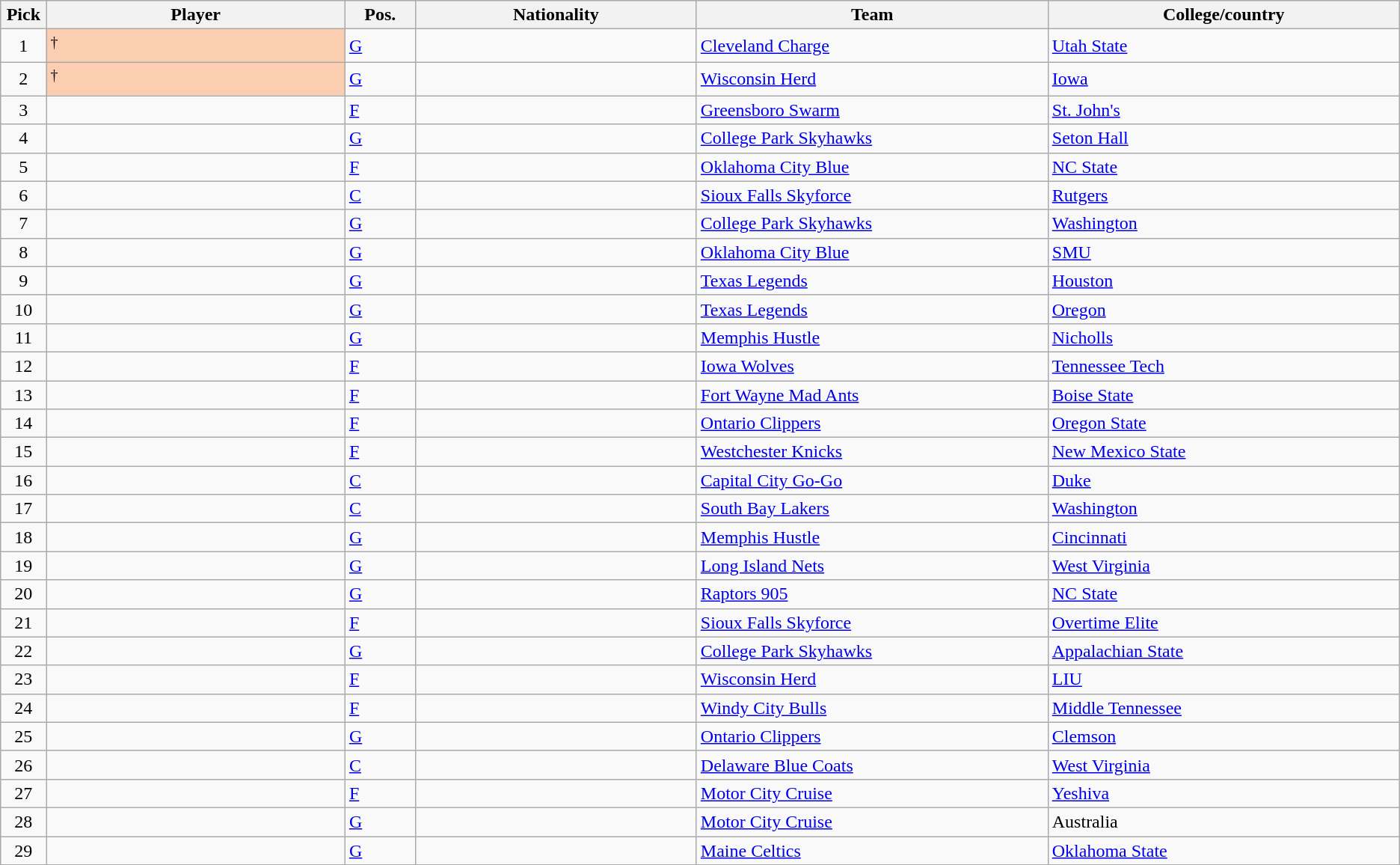<table class="wikitable sortable">
<tr>
<th width="1%">Pick</th>
<th width="17%">Player</th>
<th width="4%">Pos.</th>
<th width="16%">Nationality</th>
<th width="20%">Team</th>
<th width="20%">College/country</th>
</tr>
<tr>
<td align="center">1</td>
<td style="background-color:#FBCEB1"><sup>†</sup></td>
<td><a href='#'>G</a></td>
<td></td>
<td><a href='#'>Cleveland Charge</a></td>
<td><a href='#'>Utah State</a></td>
</tr>
<tr>
<td align="center">2</td>
<td style="background-color:#FBCEB1"><sup>†</sup></td>
<td><a href='#'>G</a></td>
<td></td>
<td><a href='#'>Wisconsin Herd</a></td>
<td><a href='#'>Iowa</a></td>
</tr>
<tr>
<td align="center">3</td>
<td></td>
<td><a href='#'>F</a></td>
<td></td>
<td><a href='#'>Greensboro Swarm</a></td>
<td><a href='#'>St. John's</a></td>
</tr>
<tr>
<td align="center">4</td>
<td></td>
<td><a href='#'>G</a></td>
<td></td>
<td><a href='#'>College Park Skyhawks</a></td>
<td><a href='#'>Seton Hall</a></td>
</tr>
<tr>
<td align="center">5</td>
<td></td>
<td><a href='#'>F</a></td>
<td></td>
<td><a href='#'>Oklahoma City Blue</a></td>
<td><a href='#'>NC State</a></td>
</tr>
<tr>
<td align="center">6</td>
<td></td>
<td><a href='#'>C</a></td>
<td><br></td>
<td><a href='#'>Sioux Falls Skyforce</a></td>
<td><a href='#'>Rutgers</a></td>
</tr>
<tr>
<td align="center">7</td>
<td></td>
<td><a href='#'>G</a></td>
<td></td>
<td><a href='#'>College Park Skyhawks</a></td>
<td><a href='#'>Washington</a></td>
</tr>
<tr>
<td align="center">8</td>
<td></td>
<td><a href='#'>G</a></td>
<td></td>
<td><a href='#'>Oklahoma City Blue</a></td>
<td><a href='#'>SMU</a></td>
</tr>
<tr>
<td align="center">9</td>
<td></td>
<td><a href='#'>G</a></td>
<td></td>
<td><a href='#'>Texas Legends</a></td>
<td><a href='#'>Houston</a></td>
</tr>
<tr>
<td align="center">10</td>
<td></td>
<td><a href='#'>G</a></td>
<td></td>
<td><a href='#'>Texas Legends</a></td>
<td><a href='#'>Oregon</a></td>
</tr>
<tr>
<td align="center">11</td>
<td></td>
<td><a href='#'>G</a></td>
<td></td>
<td><a href='#'>Memphis Hustle</a></td>
<td><a href='#'>Nicholls</a></td>
</tr>
<tr>
<td align="center">12</td>
<td></td>
<td><a href='#'>F</a></td>
<td></td>
<td><a href='#'>Iowa Wolves</a></td>
<td><a href='#'>Tennessee Tech</a></td>
</tr>
<tr>
<td align="center">13</td>
<td></td>
<td><a href='#'>F</a></td>
<td></td>
<td><a href='#'>Fort Wayne Mad Ants</a></td>
<td><a href='#'>Boise State</a></td>
</tr>
<tr>
<td align="center">14</td>
<td></td>
<td><a href='#'>F</a></td>
<td><br></td>
<td><a href='#'>Ontario Clippers</a></td>
<td><a href='#'>Oregon State</a></td>
</tr>
<tr>
<td align="center">15</td>
<td></td>
<td><a href='#'>F</a></td>
<td><br></td>
<td><a href='#'>Westchester Knicks</a></td>
<td><a href='#'>New Mexico State</a></td>
</tr>
<tr>
<td align="center">16</td>
<td></td>
<td><a href='#'>C</a></td>
<td></td>
<td><a href='#'>Capital City Go-Go</a></td>
<td><a href='#'>Duke</a></td>
</tr>
<tr>
<td align="center">17</td>
<td></td>
<td><a href='#'>C</a></td>
<td></td>
<td><a href='#'>South Bay Lakers</a></td>
<td><a href='#'>Washington</a></td>
</tr>
<tr>
<td align="center">18</td>
<td></td>
<td><a href='#'>G</a></td>
<td></td>
<td><a href='#'>Memphis Hustle</a></td>
<td><a href='#'>Cincinnati</a></td>
</tr>
<tr>
<td align="center">19</td>
<td></td>
<td><a href='#'>G</a></td>
<td></td>
<td><a href='#'>Long Island Nets</a></td>
<td><a href='#'>West Virginia</a></td>
</tr>
<tr>
<td align="center">20</td>
<td></td>
<td><a href='#'>G</a></td>
<td></td>
<td><a href='#'>Raptors 905</a></td>
<td><a href='#'>NC State</a></td>
</tr>
<tr>
<td align="center">21</td>
<td></td>
<td><a href='#'>F</a></td>
<td></td>
<td><a href='#'>Sioux Falls Skyforce</a></td>
<td><a href='#'>Overtime Elite</a></td>
</tr>
<tr>
<td align="center">22</td>
<td></td>
<td><a href='#'>G</a></td>
<td></td>
<td><a href='#'>College Park Skyhawks</a></td>
<td><a href='#'>Appalachian State</a></td>
</tr>
<tr>
<td align="center">23</td>
<td></td>
<td><a href='#'>F</a></td>
<td></td>
<td><a href='#'>Wisconsin Herd</a></td>
<td><a href='#'>LIU</a></td>
</tr>
<tr>
<td align="center">24</td>
<td></td>
<td><a href='#'>F</a></td>
<td></td>
<td><a href='#'>Windy City Bulls</a></td>
<td><a href='#'>Middle Tennessee</a></td>
</tr>
<tr>
<td align="center">25</td>
<td></td>
<td><a href='#'>G</a></td>
<td></td>
<td><a href='#'>Ontario Clippers</a></td>
<td><a href='#'>Clemson</a></td>
</tr>
<tr>
<td align="center">26</td>
<td></td>
<td><a href='#'>C</a></td>
<td></td>
<td><a href='#'>Delaware Blue Coats</a></td>
<td><a href='#'>West Virginia</a></td>
</tr>
<tr>
<td align="center">27</td>
<td></td>
<td><a href='#'>F</a></td>
<td></td>
<td><a href='#'>Motor City Cruise</a></td>
<td><a href='#'>Yeshiva</a></td>
</tr>
<tr>
<td align="center">28</td>
<td></td>
<td><a href='#'>G</a></td>
<td></td>
<td><a href='#'>Motor City Cruise</a></td>
<td>Australia</td>
</tr>
<tr>
<td align="center">29</td>
<td></td>
<td><a href='#'>G</a></td>
<td></td>
<td><a href='#'>Maine Celtics</a></td>
<td><a href='#'>Oklahoma State</a></td>
</tr>
</table>
